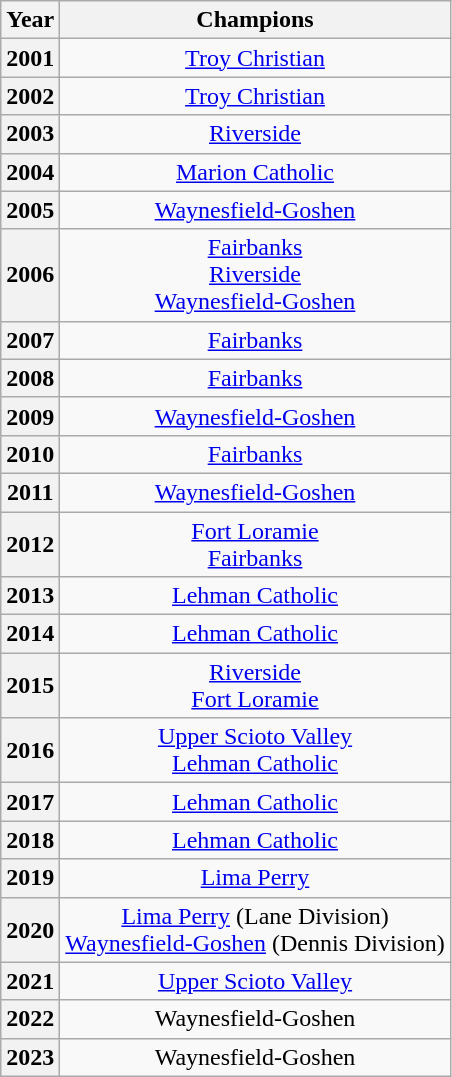<table class="wikitable" style="text-align: center;">
<tr>
<th rowspan=1>Year</th>
<th colspan="4">Champions</th>
</tr>
<tr>
<th>2001</th>
<td><a href='#'>Troy Christian</a></td>
</tr>
<tr>
<th>2002</th>
<td><a href='#'>Troy Christian</a></td>
</tr>
<tr>
<th>2003</th>
<td><a href='#'>Riverside</a></td>
</tr>
<tr>
<th>2004</th>
<td><a href='#'>Marion Catholic</a></td>
</tr>
<tr>
<th>2005</th>
<td><a href='#'>Waynesfield-Goshen</a></td>
</tr>
<tr>
<th>2006</th>
<td><a href='#'>Fairbanks</a><br> <a href='#'>Riverside</a><br><a href='#'>Waynesfield-Goshen</a></td>
</tr>
<tr>
<th>2007</th>
<td><a href='#'>Fairbanks</a></td>
</tr>
<tr>
<th>2008</th>
<td><a href='#'>Fairbanks</a></td>
</tr>
<tr>
<th>2009</th>
<td><a href='#'>Waynesfield-Goshen</a></td>
</tr>
<tr>
<th>2010</th>
<td><a href='#'>Fairbanks</a></td>
</tr>
<tr>
<th>2011</th>
<td><a href='#'>Waynesfield-Goshen</a></td>
</tr>
<tr>
<th>2012</th>
<td><a href='#'>Fort Loramie</a><br><a href='#'>Fairbanks</a></td>
</tr>
<tr>
<th>2013</th>
<td><a href='#'>Lehman Catholic</a></td>
</tr>
<tr>
<th>2014</th>
<td><a href='#'>Lehman Catholic</a></td>
</tr>
<tr>
<th>2015</th>
<td><a href='#'>Riverside</a><br><a href='#'>Fort Loramie</a></td>
</tr>
<tr>
<th>2016</th>
<td><a href='#'>Upper Scioto Valley</a><br><a href='#'>Lehman Catholic</a></td>
</tr>
<tr>
<th>2017</th>
<td><a href='#'>Lehman Catholic</a></td>
</tr>
<tr>
<th>2018</th>
<td><a href='#'>Lehman Catholic</a></td>
</tr>
<tr>
<th>2019</th>
<td><a href='#'>Lima Perry</a></td>
</tr>
<tr>
<th>2020</th>
<td><a href='#'>Lima Perry</a> (Lane Division) <br>  <a href='#'>Waynesfield-Goshen</a> (Dennis Division)</td>
</tr>
<tr>
<th>2021</th>
<td><a href='#'>Upper Scioto Valley</a></td>
</tr>
<tr>
<th>2022</th>
<td>Waynesfield-Goshen</td>
</tr>
<tr>
<th>2023</th>
<td>Waynesfield-Goshen</td>
</tr>
</table>
